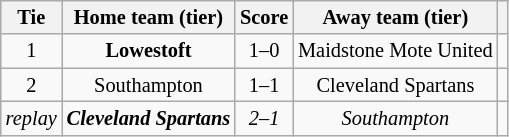<table class="wikitable" style="text-align:center; font-size:85%">
<tr>
<th>Tie</th>
<th>Home team (tier)</th>
<th>Score</th>
<th>Away team (tier)</th>
<th></th>
</tr>
<tr>
<td align="center">1</td>
<td><strong>Lowestoft</strong></td>
<td align="center">1–0</td>
<td>Maidstone Mote United</td>
<td></td>
</tr>
<tr>
<td align="center">2</td>
<td>Southampton</td>
<td align="center">1–1 </td>
<td>Cleveland Spartans</td>
<td></td>
</tr>
<tr>
<td align="center"><em>replay</em></td>
<td><strong><em>Cleveland Spartans</em></strong></td>
<td align="center"><em>2–1</em></td>
<td><em>Southampton</em></td>
<td></td>
</tr>
</table>
